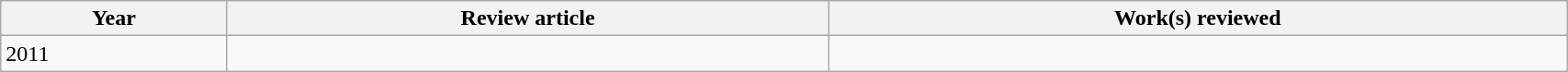<table class='wikitable sortable' width='90%'>
<tr>
<th>Year</th>
<th class='unsortable'>Review article</th>
<th class='unsortable'>Work(s) reviewed</th>
</tr>
<tr>
<td>2011</td>
<td></td>
<td></td>
</tr>
</table>
